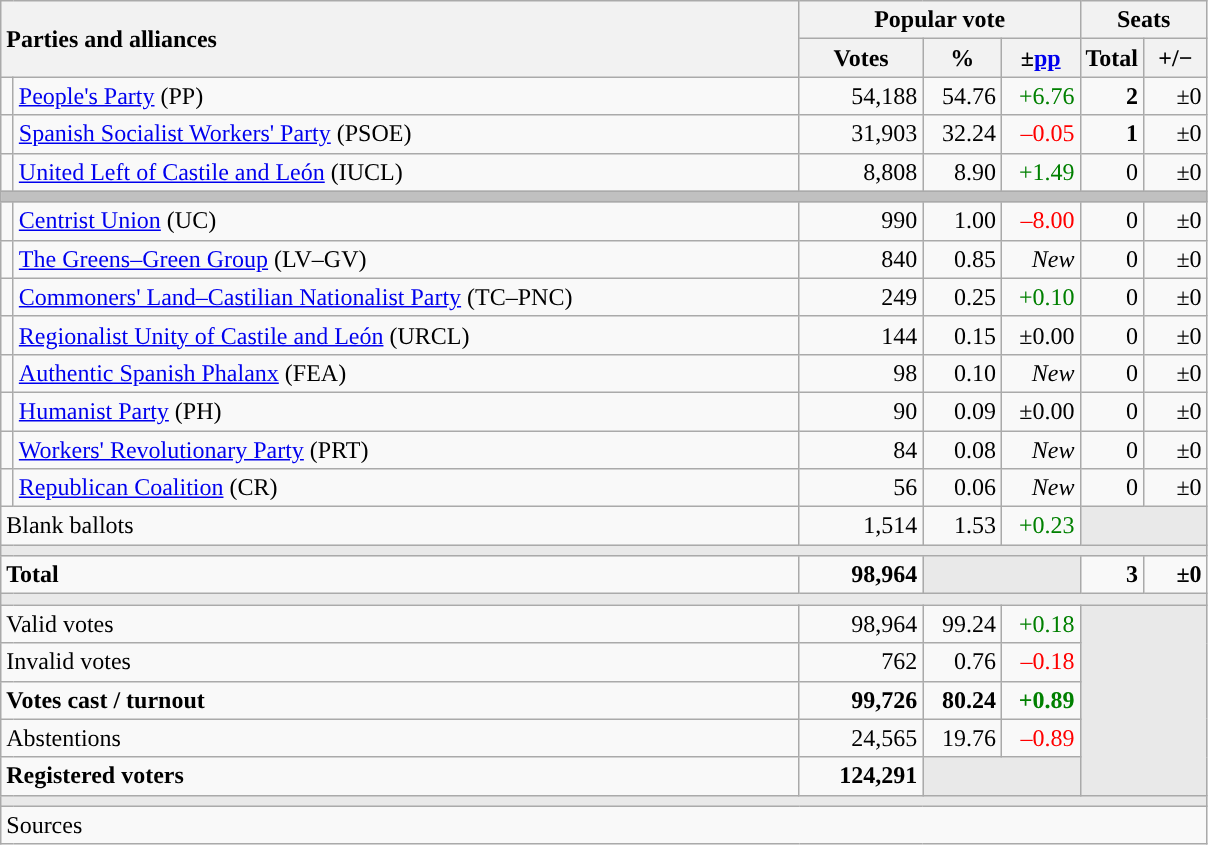<table class="wikitable" style="text-align:right;">
<tr>
<th style="text-align:left;" rowspan="2" colspan="2" width="525">Parties and alliances</th>
<th colspan="3">Popular vote</th>
<th colspan="2">Seats</th>
</tr>
<tr>
<th width="75">Votes</th>
<th width="45">%</th>
<th width="45">±<a href='#'>pp</a></th>
<th width="35">Total</th>
<th width="35">+/−</th>
</tr>
<tr>
<td width="1" style="color:inherit;background:"></td>
<td align="left"><a href='#'>People's Party</a> (PP)</td>
<td>54,188</td>
<td>54.76</td>
<td style="color:green;">+6.76</td>
<td><strong>2</strong></td>
<td>±0</td>
</tr>
<tr>
<td style="color:inherit;background:"></td>
<td align="left"><a href='#'>Spanish Socialist Workers' Party</a> (PSOE)</td>
<td>31,903</td>
<td>32.24</td>
<td style="color:red;">–0.05</td>
<td><strong>1</strong></td>
<td>±0</td>
</tr>
<tr>
<td style="color:inherit;background:"></td>
<td align="left"><a href='#'>United Left of Castile and León</a> (IUCL)</td>
<td>8,808</td>
<td>8.90</td>
<td style="color:green;">+1.49</td>
<td>0</td>
<td>±0</td>
</tr>
<tr>
<td colspan="7" bgcolor="#C0C0C0"></td>
</tr>
<tr>
<td style="color:inherit;background:"></td>
<td align="left"><a href='#'>Centrist Union</a> (UC)</td>
<td>990</td>
<td>1.00</td>
<td style="color:red;">–8.00</td>
<td>0</td>
<td>±0</td>
</tr>
<tr>
<td style="color:inherit;background:"></td>
<td align="left"><a href='#'>The Greens–Green Group</a> (LV–GV)</td>
<td>840</td>
<td>0.85</td>
<td><em>New</em></td>
<td>0</td>
<td>±0</td>
</tr>
<tr>
<td style="color:inherit;background:"></td>
<td align="left"><a href='#'>Commoners' Land–Castilian Nationalist Party</a> (TC–PNC)</td>
<td>249</td>
<td>0.25</td>
<td style="color:green;">+0.10</td>
<td>0</td>
<td>±0</td>
</tr>
<tr>
<td style="color:inherit;background:"></td>
<td align="left"><a href='#'>Regionalist Unity of Castile and León</a> (URCL)</td>
<td>144</td>
<td>0.15</td>
<td>±0.00</td>
<td>0</td>
<td>±0</td>
</tr>
<tr>
<td style="color:inherit;background:"></td>
<td align="left"><a href='#'>Authentic Spanish Phalanx</a> (FEA)</td>
<td>98</td>
<td>0.10</td>
<td><em>New</em></td>
<td>0</td>
<td>±0</td>
</tr>
<tr>
<td style="color:inherit;background:"></td>
<td align="left"><a href='#'>Humanist Party</a> (PH)</td>
<td>90</td>
<td>0.09</td>
<td>±0.00</td>
<td>0</td>
<td>±0</td>
</tr>
<tr>
<td style="color:inherit;background:"></td>
<td align="left"><a href='#'>Workers' Revolutionary Party</a> (PRT)</td>
<td>84</td>
<td>0.08</td>
<td><em>New</em></td>
<td>0</td>
<td>±0</td>
</tr>
<tr>
<td style="color:inherit;background:"></td>
<td align="left"><a href='#'>Republican Coalition</a> (CR)</td>
<td>56</td>
<td>0.06</td>
<td><em>New</em></td>
<td>0</td>
<td>±0</td>
</tr>
<tr>
<td align="left" colspan="2">Blank ballots</td>
<td>1,514</td>
<td>1.53</td>
<td style="color:green;">+0.23</td>
<td bgcolor="#E9E9E9" colspan="2"></td>
</tr>
<tr>
<td colspan="7" bgcolor="#E9E9E9"></td>
</tr>
<tr style="font-weight:bold;">
<td align="left" colspan="2">Total</td>
<td>98,964</td>
<td bgcolor="#E9E9E9" colspan="2"></td>
<td>3</td>
<td>±0</td>
</tr>
<tr>
<td colspan="7" bgcolor="#E9E9E9"></td>
</tr>
<tr>
<td align="left" colspan="2">Valid votes</td>
<td>98,964</td>
<td>99.24</td>
<td style="color:green;">+0.18</td>
<td bgcolor="#E9E9E9" colspan="2" rowspan="5"></td>
</tr>
<tr>
<td align="left" colspan="2">Invalid votes</td>
<td>762</td>
<td>0.76</td>
<td style="color:red;">–0.18</td>
</tr>
<tr style="font-weight:bold;">
<td align="left" colspan="2">Votes cast / turnout</td>
<td>99,726</td>
<td>80.24</td>
<td style="color:green;">+0.89</td>
</tr>
<tr>
<td align="left" colspan="2">Abstentions</td>
<td>24,565</td>
<td>19.76</td>
<td style="color:red;">–0.89</td>
</tr>
<tr style="font-weight:bold;">
<td align="left" colspan="2">Registered voters</td>
<td>124,291</td>
<td bgcolor="#E9E9E9" colspan="2"></td>
</tr>
<tr>
<td colspan="7" bgcolor="#E9E9E9"></td>
</tr>
<tr>
<td align="left" colspan="7">Sources</td>
</tr>
</table>
